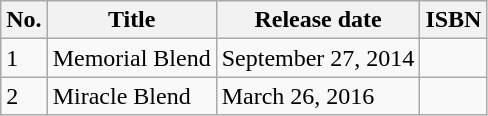<table class="wikitable">
<tr>
<th>No.</th>
<th>Title</th>
<th>Release date</th>
<th>ISBN</th>
</tr>
<tr>
<td>1</td>
<td>Memorial Blend</td>
<td>September 27, 2014</td>
<td></td>
</tr>
<tr>
<td>2</td>
<td>Miracle Blend</td>
<td>March 26, 2016</td>
<td></td>
</tr>
</table>
